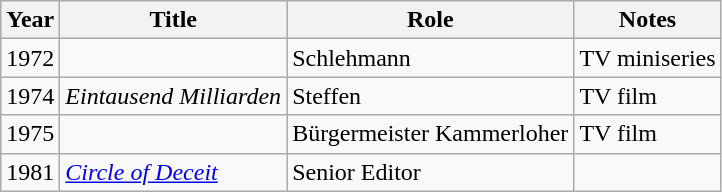<table class="wikitable">
<tr>
<th>Year</th>
<th>Title</th>
<th>Role</th>
<th>Notes</th>
</tr>
<tr>
<td>1972</td>
<td><em></em></td>
<td>Schlehmann</td>
<td>TV miniseries</td>
</tr>
<tr>
<td>1974</td>
<td><em>Eintausend Milliarden</em></td>
<td>Steffen</td>
<td>TV film</td>
</tr>
<tr>
<td>1975</td>
<td><em></em></td>
<td>Bürgermeister Kammerloher</td>
<td>TV film</td>
</tr>
<tr>
<td>1981</td>
<td><em><a href='#'>Circle of Deceit</a></em></td>
<td>Senior Editor</td>
<td></td>
</tr>
</table>
